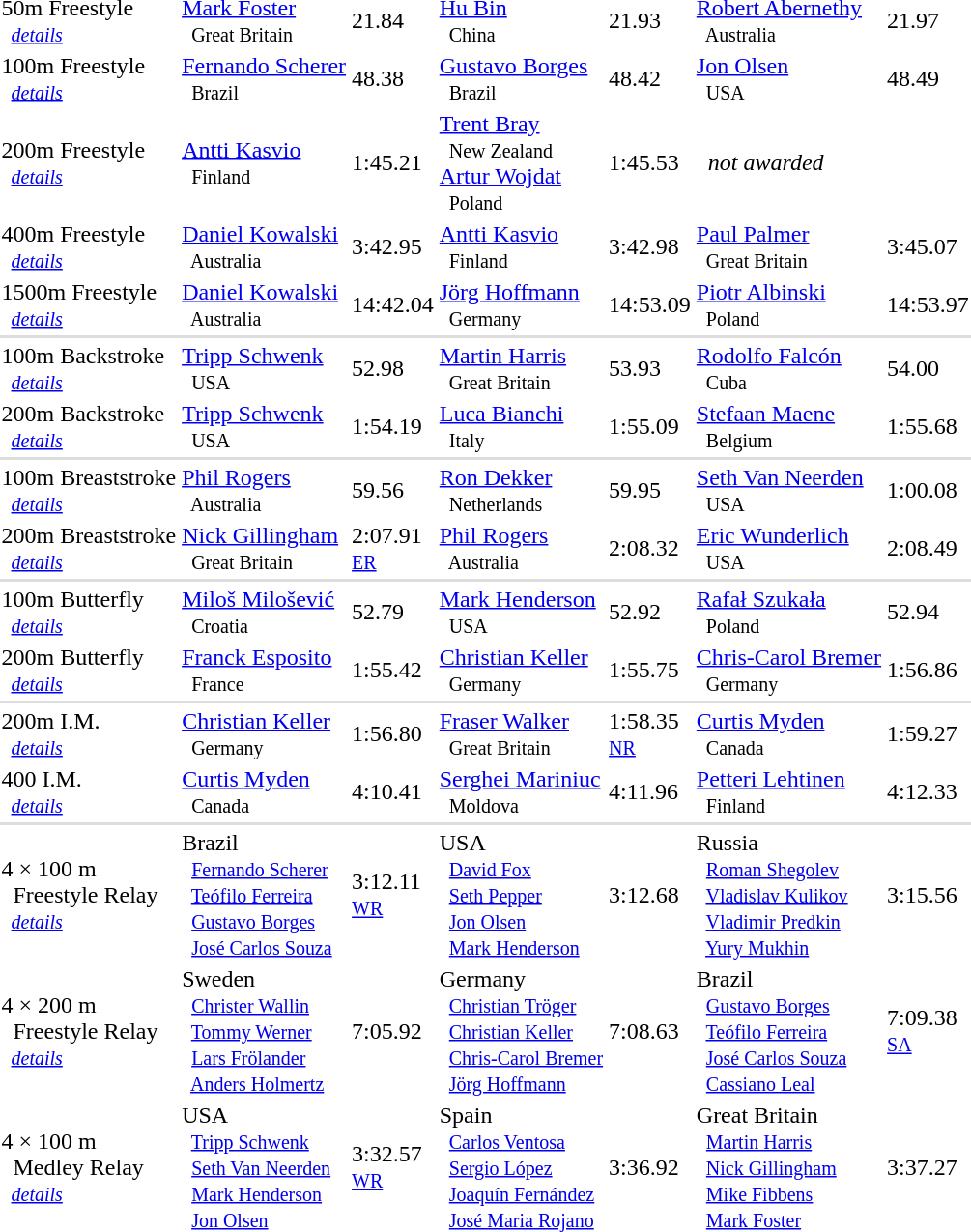<table>
<tr>
<td>50m Freestyle <small><br>   <em><a href='#'>details</a></em></small></td>
<td><a href='#'>Mark Foster</a> <small><br>    Great Britain </small></td>
<td>21.84</td>
<td><a href='#'>Hu Bin</a> <small><br>    China </small></td>
<td>21.93</td>
<td><a href='#'>Robert Abernethy</a> <small><br>    Australia </small></td>
<td>21.97</td>
</tr>
<tr>
<td>100m Freestyle <small><br>   <em><a href='#'>details</a></em> </small></td>
<td><a href='#'>Fernando Scherer</a> <small><br>    Brazil </small></td>
<td>48.38</td>
<td><a href='#'>Gustavo Borges</a> <small><br>    Brazil </small></td>
<td>48.42</td>
<td><a href='#'>Jon Olsen</a> <small><br>    USA </small></td>
<td>48.49</td>
</tr>
<tr>
<td>200m Freestyle <small><br>   <em><a href='#'>details</a></em> </small></td>
<td><a href='#'>Antti Kasvio</a> <small><br>    Finland </small></td>
<td>1:45.21</td>
<td><a href='#'>Trent Bray</a> <small><br>    New Zealand </small> <br> <a href='#'>Artur Wojdat</a> <small><br>    Poland </small></td>
<td>1:45.53</td>
<td>  <em>not awarded</em></td>
<td></td>
</tr>
<tr>
<td>400m Freestyle <small><br>   <em><a href='#'>details</a></em> </small></td>
<td><a href='#'>Daniel Kowalski</a> <small><br>    Australia </small></td>
<td>3:42.95</td>
<td><a href='#'>Antti Kasvio</a> <small><br>    Finland </small></td>
<td>3:42.98</td>
<td><a href='#'>Paul Palmer</a> <small><br>    Great Britain </small></td>
<td>3:45.07</td>
</tr>
<tr>
<td>1500m Freestyle <small><br>   <em><a href='#'>details</a></em> </small></td>
<td><a href='#'>Daniel Kowalski</a> <small><br>    Australia </small></td>
<td>14:42.04</td>
<td><a href='#'>Jörg Hoffmann</a> <small><br>    Germany </small></td>
<td>14:53.09</td>
<td><a href='#'>Piotr Albinski</a> <small><br>    Poland </small></td>
<td>14:53.97</td>
</tr>
<tr bgcolor=#DDDDDD>
<td colspan=7></td>
</tr>
<tr>
<td>100m Backstroke <small><br>   <em><a href='#'>details</a></em> </small></td>
<td><a href='#'>Tripp Schwenk</a> <small><br>    USA </small></td>
<td>52.98</td>
<td><a href='#'>Martin Harris</a> <small><br>    Great Britain </small></td>
<td>53.93</td>
<td><a href='#'>Rodolfo Falcón</a> <small><br>    Cuba </small></td>
<td>54.00</td>
</tr>
<tr>
<td>200m Backstroke <small><br>   <em><a href='#'>details</a></em> </small></td>
<td><a href='#'>Tripp Schwenk</a> <small><br>    USA </small></td>
<td>1:54.19</td>
<td><a href='#'>Luca Bianchi</a> <small><br>    Italy </small></td>
<td>1:55.09</td>
<td><a href='#'>Stefaan Maene</a> <small><br>    Belgium </small></td>
<td>1:55.68</td>
</tr>
<tr bgcolor=#DDDDDD>
<td colspan=7></td>
</tr>
<tr>
<td>100m Breaststroke <small><br>   <em><a href='#'>details</a></em> </small></td>
<td><a href='#'>Phil Rogers</a> <small><br>    Australia </small></td>
<td>59.56</td>
<td><a href='#'>Ron Dekker</a> <small><br>    Netherlands </small></td>
<td>59.95</td>
<td><a href='#'>Seth Van Neerden</a> <small><br>    USA </small></td>
<td>1:00.08</td>
</tr>
<tr>
<td>200m Breaststroke <small><br>   <em><a href='#'>details</a></em> </small></td>
<td><a href='#'>Nick Gillingham</a> <small><br>    Great Britain </small></td>
<td>2:07.91 <small><br><a href='#'>ER</a></small></td>
<td><a href='#'>Phil Rogers</a> <small><br>    Australia </small></td>
<td>2:08.32</td>
<td><a href='#'>Eric Wunderlich</a> <small><br>    USA </small></td>
<td>2:08.49</td>
</tr>
<tr bgcolor=#DDDDDD>
<td colspan=7></td>
</tr>
<tr>
<td>100m Butterfly <small><br>   <em><a href='#'>details</a></em> </small></td>
<td><a href='#'>Miloš Milošević</a> <small><br>    Croatia </small></td>
<td>52.79</td>
<td><a href='#'>Mark Henderson</a> <small><br>    USA </small></td>
<td>52.92</td>
<td><a href='#'>Rafał Szukała</a> <small><br>    Poland </small></td>
<td>52.94</td>
</tr>
<tr>
<td>200m Butterfly <small><br>   <em><a href='#'>details</a></em> </small></td>
<td><a href='#'>Franck Esposito</a> <small><br>    France </small></td>
<td>1:55.42</td>
<td><a href='#'>Christian Keller</a> <small><br>    Germany </small></td>
<td>1:55.75</td>
<td><a href='#'>Chris-Carol Bremer</a> <small><br>    Germany </small></td>
<td>1:56.86</td>
</tr>
<tr bgcolor=#DDDDDD>
<td colspan=7></td>
</tr>
<tr>
<td>200m I.M. <small><br>   <em><a href='#'>details</a></em> </small></td>
<td><a href='#'>Christian Keller</a> <small><br>    Germany </small></td>
<td>1:56.80</td>
<td><a href='#'>Fraser Walker</a> <small><br>    Great Britain </small></td>
<td>1:58.35 <small><br><a href='#'>NR</a></small></td>
<td><a href='#'>Curtis Myden</a> <small><br>    Canada </small></td>
<td>1:59.27</td>
</tr>
<tr>
<td>400 I.M. <small><br>   <em><a href='#'>details</a></em> </small></td>
<td><a href='#'>Curtis Myden</a> <small><br>    Canada </small></td>
<td>4:10.41</td>
<td><a href='#'>Serghei Mariniuc</a> <small><br>    Moldova </small></td>
<td>4:11.96</td>
<td><a href='#'>Petteri Lehtinen</a> <small><br>    Finland </small></td>
<td>4:12.33</td>
</tr>
<tr bgcolor=#DDDDDD>
<td colspan=7></td>
</tr>
<tr>
<td>4 × 100 m<br>  Freestyle Relay <small><br>   <em><a href='#'>details</a></em> </small></td>
<td> Brazil <small><br>   <a href='#'>Fernando Scherer</a><br>   <a href='#'>Teófilo Ferreira</a><br>   <a href='#'>Gustavo Borges</a><br>   <a href='#'>José Carlos Souza</a> </small></td>
<td>3:12.11 <small><br><a href='#'>WR</a></small></td>
<td> USA <small><br>   <a href='#'>David Fox</a><br>   <a href='#'>Seth Pepper</a><br>   <a href='#'>Jon Olsen</a><br>   <a href='#'>Mark Henderson</a>  </small></td>
<td>3:12.68</td>
<td> Russia <small><br>   <a href='#'>Roman Shegolev</a><br>   <a href='#'>Vladislav Kulikov</a><br>   <a href='#'>Vladimir Predkin</a><br>   <a href='#'>Yury Mukhin</a> </small></td>
<td>3:15.56</td>
</tr>
<tr>
<td>4 × 200 m<br>  Freestyle Relay <small><br>   <em><a href='#'>details</a></em> </small></td>
<td> Sweden <small><br>   <a href='#'>Christer Wallin</a><br>   <a href='#'>Tommy Werner</a><br>   <a href='#'>Lars Frölander</a><br>   <a href='#'>Anders Holmertz</a> </small></td>
<td>7:05.92</td>
<td> Germany <small><br>   <a href='#'>Christian Tröger</a><br>   <a href='#'>Christian Keller</a><br>   <a href='#'>Chris-Carol Bremer</a><br>   <a href='#'>Jörg Hoffmann</a> </small></td>
<td>7:08.63</td>
<td> Brazil <small><br>   <a href='#'>Gustavo Borges</a><br>   <a href='#'>Teófilo Ferreira</a><br>   <a href='#'>José Carlos Souza</a><br>   <a href='#'>Cassiano Leal</a> </small></td>
<td>7:09.38 <small><br><a href='#'>SA</a></small></td>
</tr>
<tr>
<td>4 × 100 m<br>  Medley Relay <small><br>   <em><a href='#'>details</a></em> </small></td>
<td> USA <small><br>   <a href='#'>Tripp Schwenk</a><br>   <a href='#'>Seth Van Neerden</a><br>   <a href='#'>Mark Henderson</a><br>   <a href='#'>Jon Olsen</a> </small></td>
<td>3:32.57 <small><br> <a href='#'>WR</a></small></td>
<td> Spain <small><br>   <a href='#'>Carlos Ventosa</a><br>   <a href='#'>Sergio López</a><br>   <a href='#'>Joaquín Fernández</a><br>   <a href='#'>José Maria Rojano</a> </small></td>
<td>3:36.92</td>
<td> Great Britain <small><br>   <a href='#'>Martin Harris</a><br>   <a href='#'>Nick Gillingham</a><br>   <a href='#'>Mike Fibbens</a><br>   <a href='#'>Mark Foster</a> </small></td>
<td>3:37.27</td>
</tr>
<tr>
</tr>
</table>
